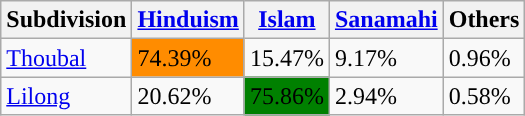<table class = "wikitable sortable">
<tr>
<th>Subdivision</th>
<th><a href='#'>Hinduism</a></th>
<th><a href='#'>Islam</a></th>
<th><a href='#'>Sanamahi</a></th>
<th>Others</th>
</tr>
<tr ----->
<td><a href='#'>Thoubal</a></td>
<td style="background:darkorange">74.39%</td>
<td>15.47%</td>
<td>9.17%</td>
<td>0.96%</td>
</tr>
<tr ----->
<td><a href='#'>Lilong</a></td>
<td>20.62%</td>
<td style="background:green"><span>75.86%</span></td>
<td>2.94%</td>
<td>0.58%</td>
</tr>
</table>
